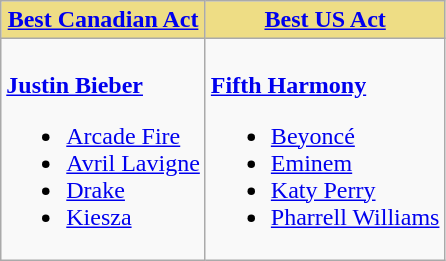<table class=wikitable style="width=100%">
<tr>
<th style="background:#EEDD85; width=50%"><a href='#'>Best Canadian Act</a></th>
<th style="background:#EEDD85; width=50%"><a href='#'>Best US Act</a></th>
</tr>
<tr>
<td valign="top"><br><strong><a href='#'>Justin Bieber</a></strong><ul><li><a href='#'>Arcade Fire</a></li><li><a href='#'>Avril Lavigne</a></li><li><a href='#'>Drake</a></li><li><a href='#'>Kiesza</a></li></ul></td>
<td valign="top"><br><strong><a href='#'>Fifth Harmony</a></strong><ul><li><a href='#'>Beyoncé</a></li><li><a href='#'>Eminem</a></li><li><a href='#'>Katy Perry</a></li><li><a href='#'>Pharrell Williams</a></li></ul></td>
</tr>
</table>
